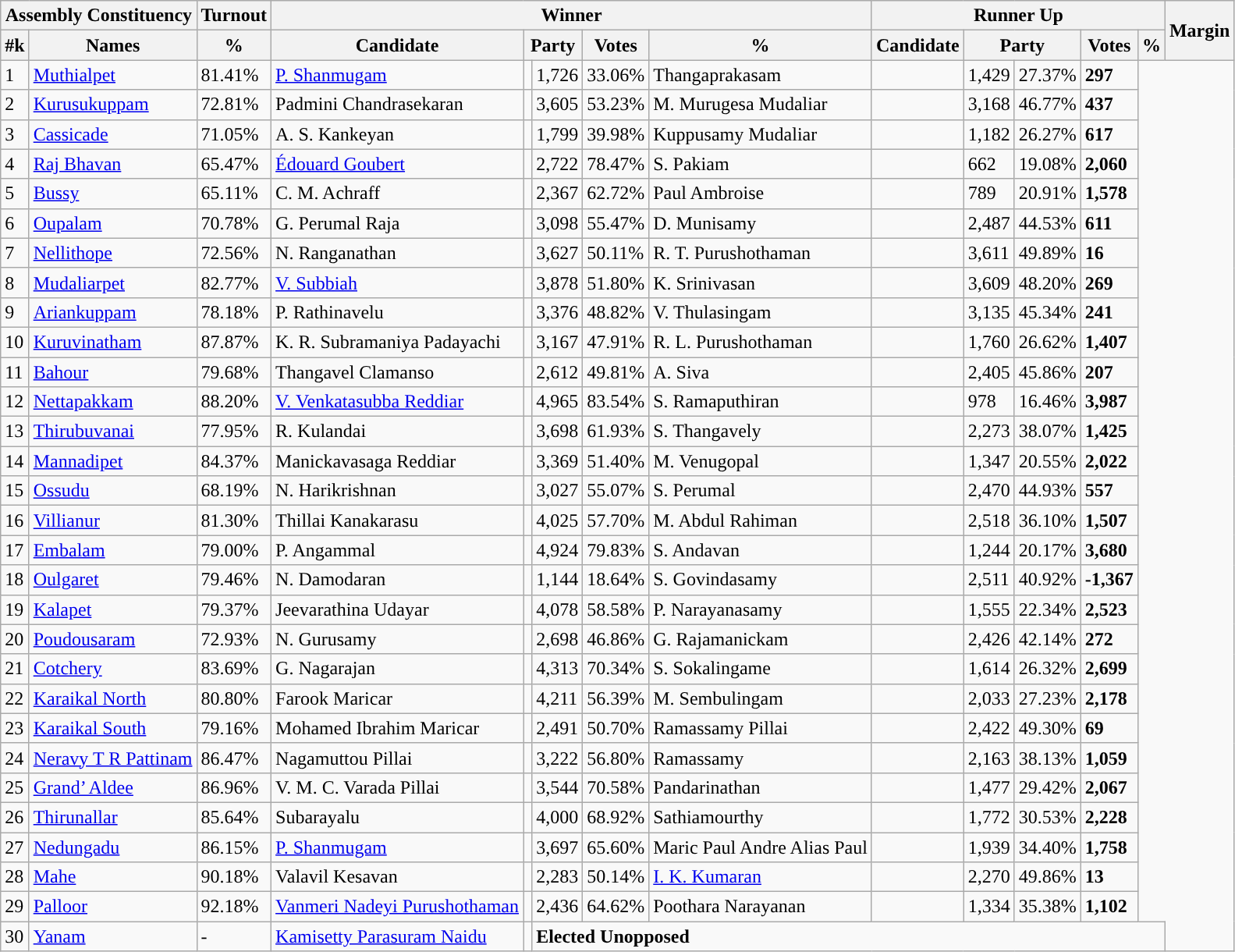<table class="wikitable sortable">
<tr>
<th colspan="2">Assembly Constituency</th>
<th>Turnout</th>
<th colspan="5">Winner</th>
<th colspan="5">Runner Up</th>
<th rowspan="2" data-sort-type=number>Margin</th>
</tr>
<tr>
<th>#k</th>
<th>Names</th>
<th>%</th>
<th>Candidate</th>
<th colspan="2">Party</th>
<th data-sort-type=number>Votes</th>
<th>%</th>
<th>Candidate</th>
<th colspan="2">Party</th>
<th data-sort-type=number>Votes</th>
<th>%</th>
</tr>
<tr>
<td>1</td>
<td><a href='#'>Muthialpet</a></td>
<td>81.41%</td>
<td><a href='#'>P. Shanmugam</a></td>
<td></td>
<td>1,726</td>
<td>33.06%</td>
<td>Thangaprakasam</td>
<td></td>
<td>1,429</td>
<td>27.37%</td>
<td style="background:"><span><strong>297</strong></span></td>
</tr>
<tr>
<td>2</td>
<td><a href='#'>Kurusukuppam</a></td>
<td>72.81%</td>
<td>Padmini Chandrasekaran</td>
<td></td>
<td>3,605</td>
<td>53.23%</td>
<td>M. Murugesa Mudaliar</td>
<td></td>
<td>3,168</td>
<td>46.77%</td>
<td style="background:"><span><strong>437</strong></span></td>
</tr>
<tr>
<td>3</td>
<td><a href='#'>Cassicade</a></td>
<td>71.05%</td>
<td>A. S. Kankeyan</td>
<td></td>
<td>1,799</td>
<td>39.98%</td>
<td>Kuppusamy Mudaliar</td>
<td></td>
<td>1,182</td>
<td>26.27%</td>
<td style="background:"><span><strong>617</strong></span></td>
</tr>
<tr>
<td>4</td>
<td><a href='#'>Raj Bhavan</a></td>
<td>65.47%</td>
<td><a href='#'>Édouard Goubert</a></td>
<td></td>
<td>2,722</td>
<td>78.47%</td>
<td>S. Pakiam</td>
<td></td>
<td>662</td>
<td>19.08%</td>
<td style="background:"><span><strong>2,060</strong></span></td>
</tr>
<tr>
<td>5</td>
<td><a href='#'>Bussy</a></td>
<td>65.11%</td>
<td>C. M. Achraff</td>
<td></td>
<td>2,367</td>
<td>62.72%</td>
<td>Paul Ambroise</td>
<td></td>
<td>789</td>
<td>20.91%</td>
<td style="background:"><span><strong>1,578</strong></span></td>
</tr>
<tr>
<td>6</td>
<td><a href='#'>Oupalam</a></td>
<td>70.78%</td>
<td>G. Perumal Raja</td>
<td></td>
<td>3,098</td>
<td>55.47%</td>
<td>D. Munisamy</td>
<td></td>
<td>2,487</td>
<td>44.53%</td>
<td style="background:"><span><strong>611</strong></span></td>
</tr>
<tr>
<td>7</td>
<td><a href='#'>Nellithope</a></td>
<td>72.56%</td>
<td>N. Ranganathan</td>
<td></td>
<td>3,627</td>
<td>50.11%</td>
<td>R. T. Purushothaman</td>
<td></td>
<td>3,611</td>
<td>49.89%</td>
<td style="background:"><span><strong>16</strong></span></td>
</tr>
<tr>
<td>8</td>
<td><a href='#'>Mudaliarpet</a></td>
<td>82.77%</td>
<td><a href='#'>V. Subbiah</a></td>
<td></td>
<td>3,878</td>
<td>51.80%</td>
<td>K. Srinivasan</td>
<td></td>
<td>3,609</td>
<td>48.20%</td>
<td style="background:"><span><strong>269</strong></span></td>
</tr>
<tr>
<td>9</td>
<td><a href='#'>Ariankuppam</a></td>
<td>78.18%</td>
<td>P. Rathinavelu</td>
<td></td>
<td>3,376</td>
<td>48.82%</td>
<td>V. Thulasingam</td>
<td></td>
<td>3,135</td>
<td>45.34%</td>
<td style="background:"><span><strong>241</strong></span></td>
</tr>
<tr>
<td>10</td>
<td><a href='#'>Kuruvinatham</a></td>
<td>87.87%</td>
<td>K. R. Subramaniya Padayachi</td>
<td></td>
<td>3,167</td>
<td>47.91%</td>
<td>R. L. Purushothaman</td>
<td></td>
<td>1,760</td>
<td>26.62%</td>
<td style="background:"><span><strong>1,407</strong></span></td>
</tr>
<tr>
<td>11</td>
<td><a href='#'>Bahour</a></td>
<td>79.68%</td>
<td>Thangavel Clamanso</td>
<td></td>
<td>2,612</td>
<td>49.81%</td>
<td>A. Siva</td>
<td></td>
<td>2,405</td>
<td>45.86%</td>
<td style="background:"><span><strong>207</strong></span></td>
</tr>
<tr>
<td>12</td>
<td><a href='#'>Nettapakkam</a></td>
<td>88.20%</td>
<td><a href='#'>V. Venkatasubba Reddiar</a></td>
<td></td>
<td>4,965</td>
<td>83.54%</td>
<td>S. Ramaputhiran</td>
<td></td>
<td>978</td>
<td>16.46%</td>
<td style="background:"><span><strong>3,987</strong></span></td>
</tr>
<tr>
<td>13</td>
<td><a href='#'>Thirubuvanai</a></td>
<td>77.95%</td>
<td>R. Kulandai</td>
<td></td>
<td>3,698</td>
<td>61.93%</td>
<td>S. Thangavely</td>
<td></td>
<td>2,273</td>
<td>38.07%</td>
<td style="background:"><span><strong>1,425</strong></span></td>
</tr>
<tr>
<td>14</td>
<td><a href='#'>Mannadipet</a></td>
<td>84.37%</td>
<td>Manickavasaga Reddiar</td>
<td></td>
<td>3,369</td>
<td>51.40%</td>
<td>M. Venugopal</td>
<td></td>
<td>1,347</td>
<td>20.55%</td>
<td style="background:"><span><strong>2,022</strong></span></td>
</tr>
<tr>
<td>15</td>
<td><a href='#'>Ossudu</a></td>
<td>68.19%</td>
<td>N. Harikrishnan</td>
<td></td>
<td>3,027</td>
<td>55.07%</td>
<td>S. Perumal</td>
<td></td>
<td>2,470</td>
<td>44.93%</td>
<td style="background:"><span><strong>557</strong></span></td>
</tr>
<tr>
<td>16</td>
<td><a href='#'>Villianur</a></td>
<td>81.30%</td>
<td>Thillai Kanakarasu</td>
<td></td>
<td>4,025</td>
<td>57.70%</td>
<td>M. Abdul Rahiman</td>
<td></td>
<td>2,518</td>
<td>36.10%</td>
<td style="background:"><span><strong>1,507</strong></span></td>
</tr>
<tr>
<td>17</td>
<td><a href='#'>Embalam</a></td>
<td>79.00%</td>
<td>P. Angammal</td>
<td></td>
<td>4,924</td>
<td>79.83%</td>
<td>S. Andavan</td>
<td></td>
<td>1,244</td>
<td>20.17%</td>
<td style="background:"><span><strong>3,680</strong></span></td>
</tr>
<tr>
<td>18</td>
<td><a href='#'>Oulgaret</a></td>
<td>79.46%</td>
<td>N. Damodaran</td>
<td></td>
<td>1,144</td>
<td>18.64%</td>
<td>S. Govindasamy</td>
<td></td>
<td>2,511</td>
<td>40.92%</td>
<td style="background:"><span><strong>-1,367</strong></span></td>
</tr>
<tr>
<td>19</td>
<td><a href='#'>Kalapet</a></td>
<td>79.37%</td>
<td>Jeevarathina Udayar</td>
<td></td>
<td>4,078</td>
<td>58.58%</td>
<td>P. Narayanasamy</td>
<td></td>
<td>1,555</td>
<td>22.34%</td>
<td style="background:"><span><strong>2,523</strong></span></td>
</tr>
<tr>
<td>20</td>
<td><a href='#'>Poudousaram</a></td>
<td>72.93%</td>
<td>N. Gurusamy</td>
<td></td>
<td>2,698</td>
<td>46.86%</td>
<td>G. Rajamanickam</td>
<td></td>
<td>2,426</td>
<td>42.14%</td>
<td style="background:"><span><strong>272</strong></span></td>
</tr>
<tr>
<td>21</td>
<td><a href='#'>Cotchery</a></td>
<td>83.69%</td>
<td>G. Nagarajan</td>
<td></td>
<td>4,313</td>
<td>70.34%</td>
<td>S. Sokalingame</td>
<td></td>
<td>1,614</td>
<td>26.32%</td>
<td style="background:"><span><strong>2,699</strong></span></td>
</tr>
<tr>
<td>22</td>
<td><a href='#'>Karaikal North</a></td>
<td>80.80%</td>
<td>Farook Maricar</td>
<td></td>
<td>4,211</td>
<td>56.39%</td>
<td>M. Sembulingam</td>
<td></td>
<td>2,033</td>
<td>27.23%</td>
<td style="background:"><span><strong>2,178</strong></span></td>
</tr>
<tr>
<td>23</td>
<td><a href='#'>Karaikal South</a></td>
<td>79.16%</td>
<td>Mohamed Ibrahim Maricar</td>
<td></td>
<td>2,491</td>
<td>50.70%</td>
<td>Ramassamy Pillai</td>
<td></td>
<td>2,422</td>
<td>49.30%</td>
<td style="background:"><span><strong>69</strong></span></td>
</tr>
<tr>
<td>24</td>
<td><a href='#'>Neravy T R Pattinam</a></td>
<td>86.47%</td>
<td>Nagamuttou Pillai</td>
<td></td>
<td>3,222</td>
<td>56.80%</td>
<td>Ramassamy</td>
<td></td>
<td>2,163</td>
<td>38.13%</td>
<td style="background:"><span><strong>1,059</strong></span></td>
</tr>
<tr>
<td>25</td>
<td><a href='#'>Grand’ Aldee</a></td>
<td>86.96%</td>
<td>V. M. C. Varada Pillai</td>
<td></td>
<td>3,544</td>
<td>70.58%</td>
<td>Pandarinathan</td>
<td></td>
<td>1,477</td>
<td>29.42%</td>
<td style="background:"><span><strong>2,067</strong></span></td>
</tr>
<tr>
<td>26</td>
<td><a href='#'>Thirunallar</a></td>
<td>85.64%</td>
<td>Subarayalu</td>
<td></td>
<td>4,000</td>
<td>68.92%</td>
<td>Sathiamourthy</td>
<td></td>
<td>1,772</td>
<td>30.53%</td>
<td style="background:"><span><strong>2,228</strong></span></td>
</tr>
<tr>
<td>27</td>
<td><a href='#'>Nedungadu</a></td>
<td>86.15%</td>
<td><a href='#'>P. Shanmugam</a></td>
<td></td>
<td>3,697</td>
<td>65.60%</td>
<td>Maric Paul Andre Alias Paul</td>
<td></td>
<td>1,939</td>
<td>34.40%</td>
<td style="background:"><span><strong>1,758</strong></span></td>
</tr>
<tr>
<td>28</td>
<td><a href='#'>Mahe</a></td>
<td>90.18%</td>
<td>Valavil Kesavan</td>
<td></td>
<td>2,283</td>
<td>50.14%</td>
<td><a href='#'>I. K. Kumaran</a></td>
<td></td>
<td>2,270</td>
<td>49.86%</td>
<td style="background:"><span><strong>13</strong></span></td>
</tr>
<tr>
<td>29</td>
<td><a href='#'>Palloor</a></td>
<td>92.18%</td>
<td><a href='#'>Vanmeri Nadeyi Purushothaman</a></td>
<td></td>
<td>2,436</td>
<td>64.62%</td>
<td>Poothara Narayanan</td>
<td></td>
<td>1,334</td>
<td>35.38%</td>
<td style="background:"><span><strong>1,102</strong></span></td>
</tr>
<tr>
<td>30</td>
<td><a href='#'>Yanam</a></td>
<td>-</td>
<td><a href='#'>Kamisetty Parasuram Naidu</a></td>
<td></td>
<td colspan=8><strong>Elected Unopposed</strong></td>
</tr>
</table>
